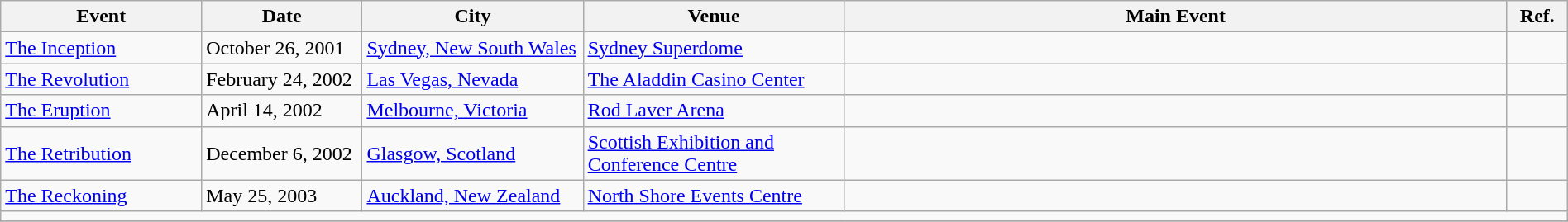<table class="wikitable" align="center" width="100%">
<tr>
<th width="10%">Event</th>
<th width="8%">Date</th>
<th width="11%">City</th>
<th width="13%">Venue</th>
<th width="33%">Main Event</th>
<th width="3%">Ref.</th>
</tr>
<tr>
<td><a href='#'>The Inception</a></td>
<td>October 26, 2001</td>
<td><a href='#'>Sydney, New South Wales</a></td>
<td><a href='#'>Sydney Superdome</a></td>
<td></td>
<td></td>
</tr>
<tr>
<td><a href='#'>The Revolution</a></td>
<td>February 24, 2002</td>
<td><a href='#'>Las Vegas, Nevada</a></td>
<td><a href='#'>The Aladdin Casino Center</a></td>
<td></td>
<td></td>
</tr>
<tr>
<td><a href='#'>The Eruption</a></td>
<td>April 14, 2002</td>
<td><a href='#'>Melbourne, Victoria</a></td>
<td><a href='#'>Rod Laver Arena</a></td>
<td></td>
<td></td>
</tr>
<tr>
<td><a href='#'>The Retribution</a></td>
<td>December 6, 2002</td>
<td><a href='#'>Glasgow, Scotland</a></td>
<td><a href='#'>Scottish Exhibition and Conference Centre</a></td>
<td></td>
<td></td>
</tr>
<tr>
<td><a href='#'>The Reckoning</a></td>
<td>May 25, 2003</td>
<td><a href='#'>Auckland, New Zealand</a></td>
<td><a href='#'>North Shore Events Centre</a></td>
<td></td>
<td></td>
</tr>
<tr>
<td colspan="10"></td>
</tr>
<tr>
</tr>
</table>
